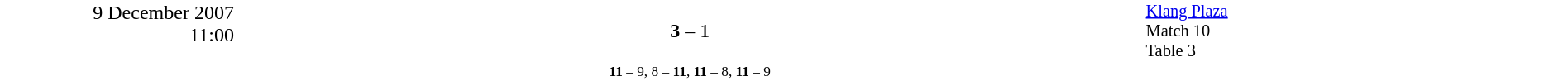<table style="width:100%; background:#ffffff;" cellspacing="0">
<tr>
<td rowspan="2" width="15%" style="text-align:right; vertical-align:top;">9 December 2007<br>11:00<br></td>
<td width="25%" style="text-align:right"><strong></strong></td>
<td width="8%" style="text-align:center"><strong>3</strong> – 1</td>
<td width="25%"></td>
<td width="27%" style="font-size:85%; vertical-align:top;"><a href='#'>Klang Plaza</a><br>Match 10<br>Table 3</td>
</tr>
<tr width="58%" style="font-size:85%;vertical-align:top;"|>
<td colspan="3" style="font-size:85%; text-align:center; vertical-align:top;"><strong>11</strong> – 9, 8 – <strong>11</strong>, <strong>11</strong> – 8, <strong>11</strong> – 9</td>
</tr>
</table>
